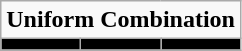<table class="wikitable">
<tr>
<td align="center" Colspan="3"><strong>Uniform Combination</strong></td>
</tr>
<tr align="center">
<th style="background:#000000;"></th>
<th style="background:#000000;"></th>
<th style="background:#000000;"></th>
</tr>
</table>
